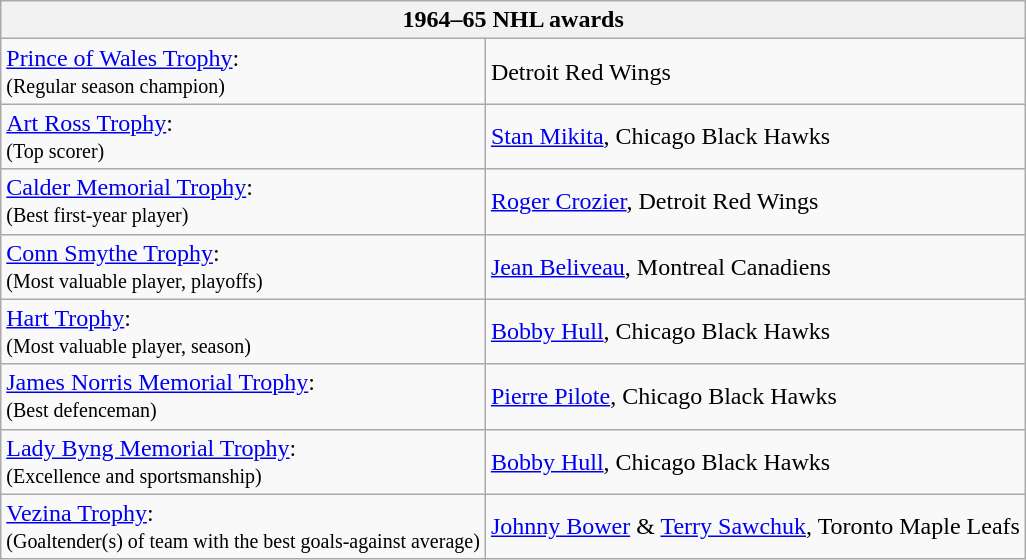<table class="wikitable">
<tr>
<th bgcolor="#DDDDDD" colspan="2">1964–65 NHL awards</th>
</tr>
<tr>
<td><a href='#'>Prince of Wales Trophy</a>:<br><small>(Regular season champion)</small></td>
<td>Detroit Red Wings</td>
</tr>
<tr>
<td><a href='#'>Art Ross Trophy</a>:<br><small>(Top scorer)</small></td>
<td><a href='#'>Stan Mikita</a>, Chicago Black Hawks</td>
</tr>
<tr>
<td><a href='#'>Calder Memorial Trophy</a>:<br><small>(Best first-year player)</small></td>
<td><a href='#'>Roger Crozier</a>, Detroit Red Wings</td>
</tr>
<tr>
<td><a href='#'>Conn Smythe Trophy</a>:<br><small>(Most valuable player, playoffs)</small></td>
<td><a href='#'>Jean Beliveau</a>, Montreal Canadiens</td>
</tr>
<tr>
<td><a href='#'>Hart Trophy</a>:<br><small>(Most valuable player, season)</small></td>
<td><a href='#'>Bobby Hull</a>, Chicago Black Hawks</td>
</tr>
<tr>
<td><a href='#'>James Norris Memorial Trophy</a>:<br><small>(Best defenceman)</small></td>
<td><a href='#'>Pierre Pilote</a>, Chicago Black Hawks</td>
</tr>
<tr>
<td><a href='#'>Lady Byng Memorial Trophy</a>:<br><small>(Excellence and sportsmanship)</small></td>
<td><a href='#'>Bobby Hull</a>, Chicago Black Hawks</td>
</tr>
<tr>
<td><a href='#'>Vezina Trophy</a>:<br><small>(Goaltender(s) of team with the best goals-against average)</small></td>
<td><a href='#'>Johnny Bower</a> & <a href='#'>Terry Sawchuk</a>, Toronto Maple Leafs</td>
</tr>
</table>
